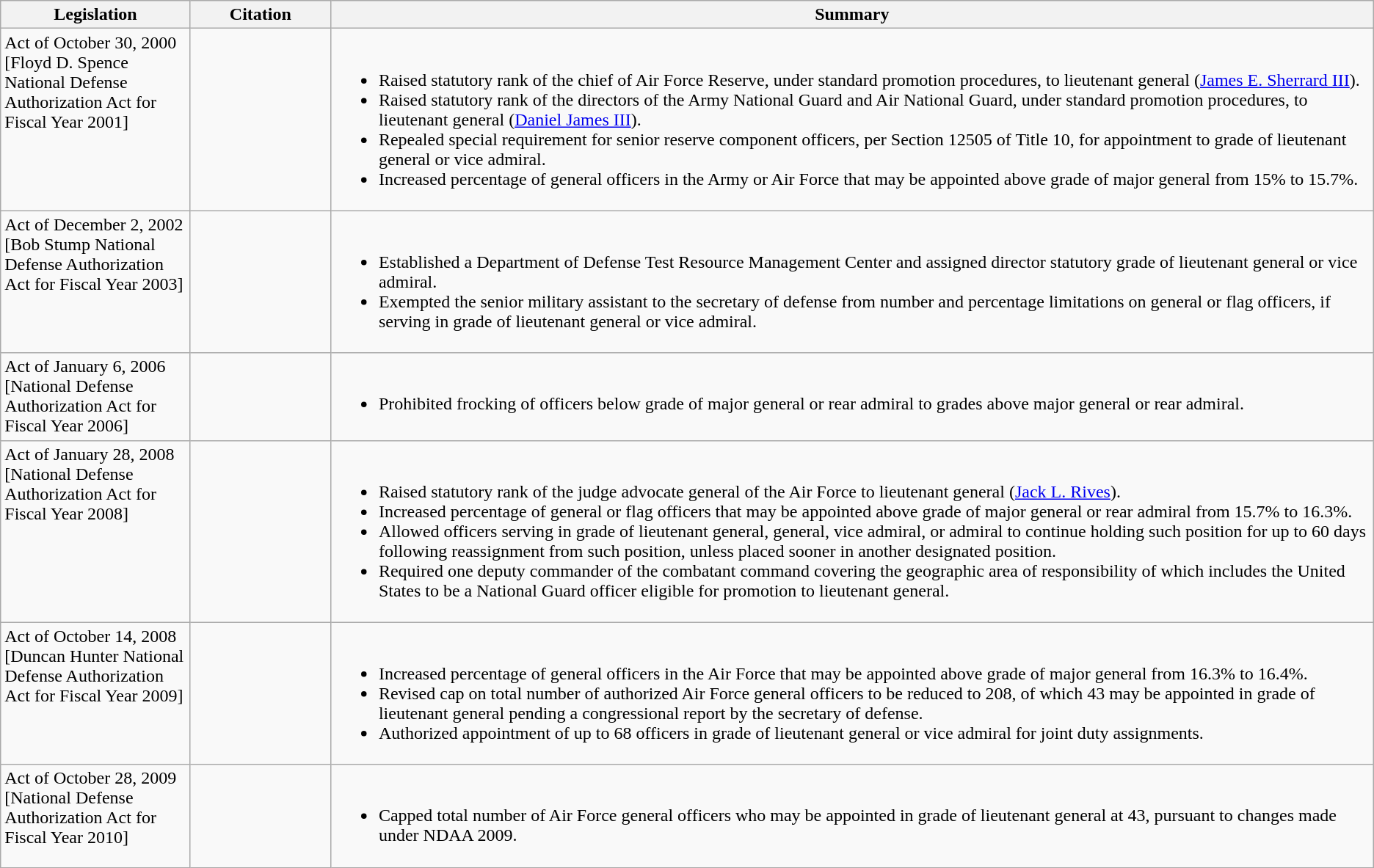<table class="wikitable">
<tr>
<th scope="col" width = 165>Legislation</th>
<th scope="col" width = 120>Citation</th>
<th scope="col" class="unsortable">Summary</th>
</tr>
<tr style="vertical-align: top;">
<td>Act of October 30, 2000<br>[Floyd D. Spence National Defense Authorization Act for Fiscal Year 2001]</td>
<td> <br> </td>
<td><br><ul><li>Raised statutory rank of the chief of Air Force Reserve, under standard promotion procedures, to lieutenant general (<a href='#'>James E. Sherrard III</a>).</li><li>Raised statutory rank of the directors of the Army National Guard and Air National Guard, under standard promotion procedures, to lieutenant general (<a href='#'>Daniel James III</a>).</li><li>Repealed special requirement for senior reserve component officers, per Section 12505 of Title 10, for appointment to grade of lieutenant general or vice admiral.</li><li>Increased percentage of general officers in the Army or Air Force that may be appointed above grade of major general from 15% to 15.7%.</li></ul></td>
</tr>
<tr style="vertical-align: top;">
<td>Act of December 2, 2002<br>[Bob Stump National Defense Authorization Act for Fiscal Year 2003]</td>
<td> <br> </td>
<td><br><ul><li>Established a Department of Defense Test Resource Management Center and assigned director statutory grade of lieutenant general or vice admiral.</li><li>Exempted the senior military assistant to the secretary of defense from number and percentage limitations on general or flag officers, if serving in grade of lieutenant general or vice admiral.</li></ul></td>
</tr>
<tr style="vertical-align: top;">
<td>Act of January 6, 2006<br>[National Defense Authorization Act for Fiscal Year 2006]</td>
<td> </td>
<td><br><ul><li>Prohibited frocking of officers below grade of major general or rear admiral to grades above major general or rear admiral.</li></ul></td>
</tr>
<tr style="vertical-align: top;">
<td>Act of January 28, 2008<br>[National Defense Authorization Act for Fiscal Year 2008]</td>
<td> <br> <br> </td>
<td><br><ul><li>Raised statutory rank of the judge advocate general of the Air Force to lieutenant general (<a href='#'>Jack L. Rives</a>).</li><li>Increased percentage of general or flag officers that may be appointed above grade of major general or rear admiral from 15.7% to 16.3%.</li><li>Allowed officers serving in grade of lieutenant general, general, vice admiral, or admiral to continue holding such position for up to 60 days following reassignment from such position, unless placed sooner in another designated position.</li><li>Required one deputy commander of the combatant command covering the geographic area of responsibility of which includes the United States to be a National Guard officer eligible for promotion to lieutenant general.</li></ul></td>
</tr>
<tr style="vertical-align: top;">
<td>Act of October 14, 2008<br>[Duncan Hunter National Defense Authorization Act for Fiscal Year 2009]</td>
<td> <br> <br> </td>
<td><br><ul><li>Increased percentage of general officers in the Air Force that may be appointed above grade of major general from 16.3% to 16.4%.</li><li>Revised cap on total number of authorized Air Force general officers to be reduced to 208, of which 43 may be appointed in grade of lieutenant general pending a congressional report by the secretary of defense.</li><li>Authorized appointment of up to 68 officers in grade of lieutenant general or vice admiral for joint duty assignments.</li></ul></td>
</tr>
<tr style="vertical-align: top;">
<td>Act of October 28, 2009<br>[National Defense Authorization Act for Fiscal Year 2010]</td>
<td> </td>
<td><br><ul><li>Capped total number of Air Force general officers who may be appointed in grade of lieutenant general at 43, pursuant to changes made under NDAA 2009.</li></ul></td>
</tr>
</table>
